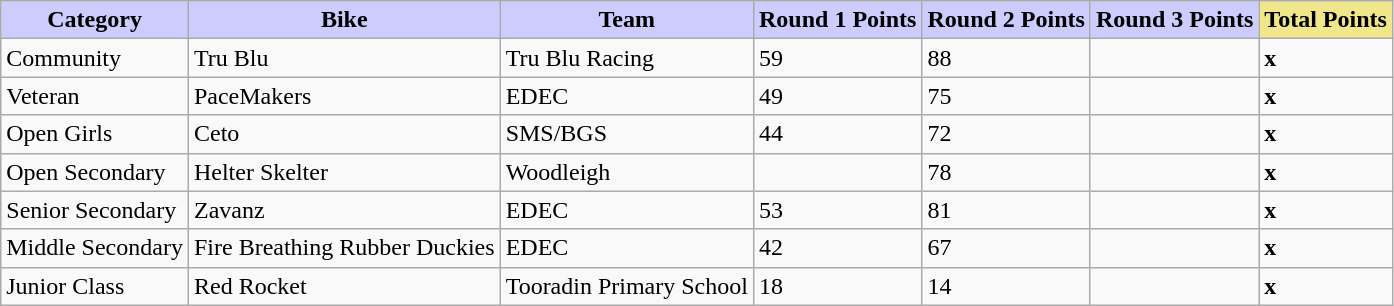<table class="wikitable plainlinks" cellpadding="5">
<tr>
<th style="background:#ccf">Category</th>
<th style="background:#ccf;">Bike</th>
<th style="background:#ccf;">Team</th>
<th style="background:#ccf;">Round 1 Points</th>
<th style="background:#ccf;">Round 2 Points</th>
<th style="background:#ccf;">Round 3 Points</th>
<th style="background:#f0e68c;">Total Points</th>
</tr>
<tr>
<td>Community</td>
<td>Tru Blu</td>
<td>Tru Blu Racing</td>
<td>59</td>
<td>88</td>
<td></td>
<td><strong>x</strong></td>
</tr>
<tr>
<td>Veteran</td>
<td>PaceMakers</td>
<td>EDEC</td>
<td>49</td>
<td>75</td>
<td></td>
<td><strong>x</strong></td>
</tr>
<tr>
<td>Open Girls</td>
<td>Ceto</td>
<td>SMS/BGS</td>
<td>44</td>
<td>72</td>
<td></td>
<td><strong>x</strong></td>
</tr>
<tr>
<td>Open Secondary</td>
<td>Helter Skelter</td>
<td>Woodleigh</td>
<td></td>
<td>78</td>
<td></td>
<td><strong>x</strong></td>
</tr>
<tr>
<td>Senior Secondary</td>
<td>Zavanz</td>
<td>EDEC</td>
<td>53</td>
<td>81</td>
<td></td>
<td><strong>x</strong></td>
</tr>
<tr>
<td>Middle Secondary</td>
<td>Fire Breathing Rubber Duckies</td>
<td>EDEC</td>
<td>42</td>
<td>67</td>
<td></td>
<td><strong>x</strong></td>
</tr>
<tr>
<td>Junior Class</td>
<td>Red Rocket</td>
<td>Tooradin Primary School</td>
<td>18</td>
<td>14</td>
<td></td>
<td><strong>x</strong></td>
</tr>
</table>
